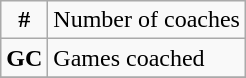<table class="wikitable">
<tr>
<td align="center"><strong>#</strong></td>
<td>Number of coaches</td>
</tr>
<tr>
<td><strong>GC</strong></td>
<td>Games coached</td>
</tr>
<tr>
</tr>
</table>
